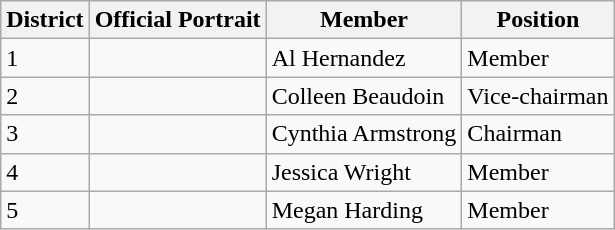<table class="wikitable">
<tr>
<th>District</th>
<th>Official Portrait</th>
<th>Member</th>
<th>Position</th>
</tr>
<tr>
<td>1</td>
<td></td>
<td>Al Hernandez</td>
<td>Member</td>
</tr>
<tr>
<td>2</td>
<td></td>
<td>Colleen Beaudoin</td>
<td>Vice-chairman</td>
</tr>
<tr>
<td>3</td>
<td></td>
<td>Cynthia Armstrong</td>
<td>Chairman</td>
</tr>
<tr>
<td>4</td>
<td></td>
<td>Jessica Wright</td>
<td>Member</td>
</tr>
<tr>
<td>5</td>
<td></td>
<td>Megan Harding</td>
<td>Member</td>
</tr>
</table>
